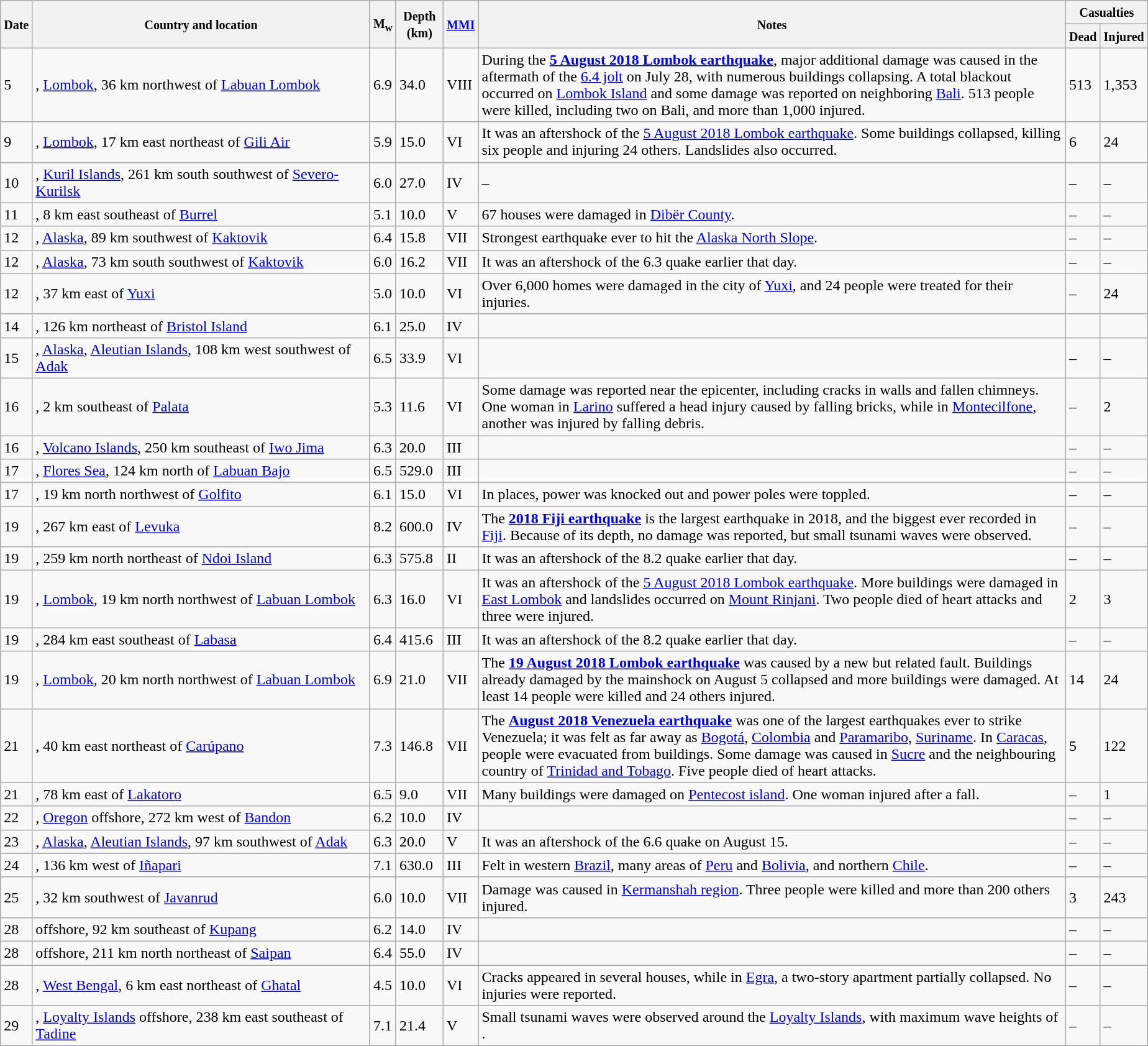<table class="wikitable sortable sort-under" style="border:1px black; margin-left:1em;">
<tr>
<th rowspan="2"><small>Date</small></th>
<th rowspan="2" style="width: 355px"><small>Country and location</small></th>
<th rowspan="2"><small>M<sub>w</sub></small></th>
<th rowspan="2"><small>Depth (km)</small></th>
<th rowspan="2"><small><a href='#'>MMI</a></small></th>
<th rowspan="2" class="unsortable"><small>Notes</small></th>
<th colspan="2"><small>Casualties</small></th>
</tr>
<tr>
<th><small>Dead</small></th>
<th><small>Injured</small></th>
</tr>
<tr>
<td>5</td>
<td>, <a href='#'>Lombok</a>, 36 km northwest of <a href='#'>Labuan Lombok</a></td>
<td>6.9</td>
<td>34.0</td>
<td>VIII</td>
<td>During the <strong><a href='#'>5 August 2018 Lombok earthquake</a></strong>, major additional damage was caused in the aftermath of the <a href='#'>6.4 jolt</a> on July 28, with numerous buildings collapsing. A total blackout occurred on <a href='#'>Lombok Island</a> and some damage was reported on neighboring <a href='#'>Bali</a>. 513 people were killed, including two on Bali, and more than 1,000 injured.</td>
<td>513</td>
<td>1,353</td>
</tr>
<tr>
<td>9</td>
<td>, <a href='#'>Lombok</a>, 17 km east northeast of <a href='#'>Gili Air</a></td>
<td>5.9</td>
<td>15.0</td>
<td>VI</td>
<td>It was an aftershock of the <a href='#'>5 August 2018 Lombok earthquake</a>. Some buildings collapsed, killing six people and injuring 24 others. Landslides also occurred.</td>
<td>6</td>
<td>24</td>
</tr>
<tr>
<td>10</td>
<td>, <a href='#'>Kuril Islands</a>, 261 km south southwest of <a href='#'>Severo-Kurilsk</a></td>
<td>6.0</td>
<td>27.0</td>
<td>IV</td>
<td>–</td>
<td>–</td>
<td>–</td>
</tr>
<tr>
<td>11</td>
<td>, 8 km east southeast of <a href='#'>Burrel</a></td>
<td>5.1</td>
<td>10.0</td>
<td>V</td>
<td>67 houses were damaged in <a href='#'>Dibër County</a>.</td>
<td>–</td>
<td>–</td>
</tr>
<tr>
<td>12</td>
<td>, <a href='#'>Alaska</a>, 89 km southwest of <a href='#'>Kaktovik</a></td>
<td>6.4</td>
<td>15.8</td>
<td>VII</td>
<td>Strongest earthquake ever to hit the <a href='#'>Alaska North Slope</a>.</td>
<td>–</td>
<td>–</td>
</tr>
<tr>
<td>12</td>
<td>, <a href='#'>Alaska</a>, 73 km south southwest of <a href='#'>Kaktovik</a></td>
<td>6.0</td>
<td>16.2</td>
<td>VII</td>
<td>It was an aftershock of the 6.3 quake earlier that day.</td>
<td>–</td>
<td>–</td>
</tr>
<tr>
<td>12</td>
<td>, 37 km east of <a href='#'>Yuxi</a></td>
<td>5.0</td>
<td>10.0</td>
<td>VI</td>
<td>Over 6,000 homes were damaged in the city of <a href='#'>Yuxi</a>, and 24 people were treated for their injuries.</td>
<td>–</td>
<td>24</td>
</tr>
<tr>
<td>14</td>
<td>, 126 km northeast of <a href='#'>Bristol Island</a></td>
<td>6.1</td>
<td>25.0</td>
<td>IV</td>
<td></td>
<td></td>
<td></td>
</tr>
<tr>
<td>15</td>
<td>, <a href='#'>Alaska</a>, <a href='#'>Aleutian Islands</a>, 108 km west southwest of <a href='#'>Adak</a></td>
<td>6.5</td>
<td>33.9</td>
<td>VI</td>
<td></td>
<td>–</td>
<td>–</td>
</tr>
<tr>
<td>16</td>
<td>, 2 km southeast of <a href='#'>Palata</a></td>
<td>5.3</td>
<td>11.6</td>
<td>VI</td>
<td>Some damage was reported near the epicenter, including cracks in walls and fallen chimneys. One woman in <a href='#'>Larino</a> suffered a head injury caused by falling bricks, while in <a href='#'>Montecilfone</a>, another was injured by falling debris.</td>
<td>–</td>
<td>2</td>
</tr>
<tr>
<td>16</td>
<td>, <a href='#'>Volcano Islands</a>, 250 km southeast of <a href='#'>Iwo Jima</a></td>
<td>6.3</td>
<td>20.0</td>
<td>III</td>
<td></td>
<td>–</td>
<td>–</td>
</tr>
<tr>
<td>17</td>
<td>, <a href='#'>Flores Sea</a>, 124 km north of <a href='#'>Labuan Bajo</a></td>
<td>6.5</td>
<td>529.0</td>
<td>III</td>
<td></td>
<td>–</td>
<td>–</td>
</tr>
<tr>
<td>17</td>
<td>, 19 km north northwest of <a href='#'>Golfito</a></td>
<td>6.1</td>
<td>15.0</td>
<td>VI</td>
<td>In places, power was knocked out and power poles were toppled.</td>
<td>–</td>
<td>–</td>
</tr>
<tr>
<td>19</td>
<td>, 267 km east of <a href='#'>Levuka</a></td>
<td>8.2</td>
<td>600.0</td>
<td>IV</td>
<td>The <strong><a href='#'>2018 Fiji earthquake</a></strong> is the largest earthquake in 2018, and the biggest ever recorded in <a href='#'>Fiji</a>. Because of its depth, no damage was reported, but small tsunami waves were observed.</td>
<td>–</td>
<td>–</td>
</tr>
<tr>
<td>19</td>
<td>, 259 km north northeast of <a href='#'>Ndoi Island</a></td>
<td>6.3</td>
<td>575.8</td>
<td>II</td>
<td>It was an aftershock of the 8.2 quake earlier that day.</td>
<td>–</td>
<td>–</td>
</tr>
<tr>
<td>19</td>
<td>, <a href='#'>Lombok</a>, 19 km north northwest of <a href='#'>Labuan Lombok</a></td>
<td>6.3</td>
<td>16.0</td>
<td>VI</td>
<td>It was an aftershock of the <a href='#'>5 August 2018 Lombok earthquake</a>. More buildings were damaged in <a href='#'>East Lombok</a> and landslides occurred on <a href='#'>Mount Rinjani</a>. Two people died of heart attacks and three were injured.</td>
<td>2</td>
<td>3</td>
</tr>
<tr>
<td>19</td>
<td>, 284 km east southeast of <a href='#'>Labasa</a></td>
<td>6.4</td>
<td>415.6</td>
<td>III</td>
<td>It was an aftershock of the 8.2 quake earlier that day.</td>
<td>–</td>
<td>–</td>
</tr>
<tr>
<td>19</td>
<td>, <a href='#'>Lombok</a>, 20 km north northwest of <a href='#'>Labuan Lombok</a></td>
<td>6.9</td>
<td>21.0</td>
<td>VII</td>
<td>The <strong><a href='#'>19 August 2018 Lombok earthquake</a></strong> was caused by a new but related fault. Buildings already damaged by the mainshock on August 5 collapsed and more buildings were damaged. At least 14 people were killed and 24 others injured.</td>
<td>14</td>
<td>24</td>
</tr>
<tr>
<td>21</td>
<td>, 40 km east northeast of <a href='#'>Carúpano</a></td>
<td>7.3</td>
<td>146.8</td>
<td>VII</td>
<td>The <strong><a href='#'>August 2018 Venezuela earthquake</a></strong> was one of the largest earthquakes ever to strike Venezuela; it was felt as far away as <a href='#'>Bogotá</a>, <a href='#'>Colombia</a> and <a href='#'>Paramaribo</a>, <a href='#'>Suriname</a>. In <a href='#'>Caracas</a>, people were evacuated from buildings. Some damage was caused in <a href='#'>Sucre</a> and the neighbouring country of <a href='#'>Trinidad and Tobago</a>. Five people died of heart attacks.</td>
<td>5</td>
<td>122</td>
</tr>
<tr>
<td>21</td>
<td>, 78 km east of <a href='#'>Lakatoro</a></td>
<td>6.5</td>
<td>9.0</td>
<td>VII</td>
<td>Many buildings were damaged on <a href='#'>Pentecost island</a>. One woman injured after a fall.</td>
<td>–</td>
<td>1</td>
</tr>
<tr>
<td>22</td>
<td>, <a href='#'>Oregon</a> offshore, 272 km west of <a href='#'>Bandon</a></td>
<td>6.2</td>
<td>10.0</td>
<td>IV</td>
<td></td>
<td>–</td>
<td>–</td>
</tr>
<tr>
<td>23</td>
<td>, <a href='#'>Alaska</a>, <a href='#'>Aleutian Islands</a>, 97 km southwest of <a href='#'>Adak</a></td>
<td>6.3</td>
<td>20.0</td>
<td>V</td>
<td>It was an aftershock of the 6.6 quake on August 15.</td>
<td>–</td>
<td>–</td>
</tr>
<tr>
<td>24</td>
<td>, 136 km west of <a href='#'>Iñapari</a></td>
<td>7.1</td>
<td>630.0</td>
<td>III</td>
<td>Felt in western <a href='#'>Brazil</a>, many areas of <a href='#'>Peru</a> and <a href='#'>Bolivia</a>, and northern <a href='#'>Chile</a>.</td>
<td>–</td>
<td>–</td>
</tr>
<tr>
<td>25</td>
<td>, 32 km southwest of <a href='#'>Javanrud</a></td>
<td>6.0</td>
<td>10.0</td>
<td>VII</td>
<td>Damage was caused in <a href='#'>Kermanshah region</a>. Three people were killed and more than 200 others injured.</td>
<td>3</td>
<td>243</td>
</tr>
<tr>
<td>28</td>
<td> offshore, 92 km southeast of <a href='#'>Kupang</a></td>
<td>6.2</td>
<td>14.0</td>
<td>IV</td>
<td></td>
<td>–</td>
<td>–</td>
</tr>
<tr>
<td>28</td>
<td> offshore, 211 km north northeast of <a href='#'>Saipan</a></td>
<td>6.4</td>
<td>55.0</td>
<td>IV</td>
<td></td>
<td>–</td>
<td>–</td>
</tr>
<tr>
<td>28</td>
<td>, <a href='#'>West Bengal</a>, 6 km east northeast of <a href='#'>Ghatal</a></td>
<td>4.5</td>
<td>10.0</td>
<td>VI</td>
<td>Cracks appeared in several houses, while in <a href='#'>Egra</a>, a two-story apartment partially collapsed. No injuries were reported.</td>
<td>–</td>
<td>–</td>
</tr>
<tr>
<td>29</td>
<td>, <a href='#'>Loyalty Islands</a> offshore, 238 km east southeast of <a href='#'>Tadine</a></td>
<td>7.1</td>
<td>21.4</td>
<td>V</td>
<td>Small tsunami waves were observed around the <a href='#'>Loyalty Islands</a>, with maximum wave heights of .</td>
<td>–</td>
<td>–</td>
</tr>
</table>
